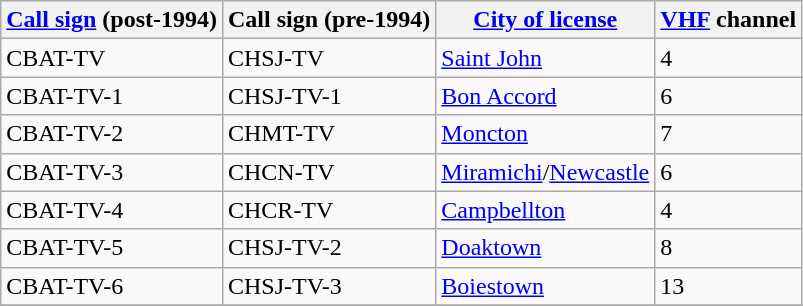<table class="wikitable sortable">
<tr>
<th><a href='#'>Call sign</a> (post-1994)</th>
<th>Call sign (pre-1994)</th>
<th><a href='#'>City of license</a></th>
<th><a href='#'>VHF</a> channel</th>
</tr>
<tr>
<td>CBAT-TV</td>
<td>CHSJ-TV</td>
<td><a href='#'>Saint John</a></td>
<td>4</td>
</tr>
<tr>
<td>CBAT-TV-1</td>
<td>CHSJ-TV-1</td>
<td><a href='#'>Bon Accord</a></td>
<td>6</td>
</tr>
<tr>
<td>CBAT-TV-2</td>
<td>CHMT-TV</td>
<td><a href='#'>Moncton</a></td>
<td>7</td>
</tr>
<tr>
<td>CBAT-TV-3</td>
<td>CHCN-TV</td>
<td><a href='#'>Miramichi</a>/<a href='#'>Newcastle</a></td>
<td>6</td>
</tr>
<tr>
<td>CBAT-TV-4</td>
<td>CHCR-TV</td>
<td><a href='#'>Campbellton</a></td>
<td>4</td>
</tr>
<tr>
<td>CBAT-TV-5</td>
<td>CHSJ-TV-2</td>
<td><a href='#'>Doaktown</a></td>
<td>8</td>
</tr>
<tr>
<td>CBAT-TV-6</td>
<td>CHSJ-TV-3</td>
<td><a href='#'>Boiestown</a></td>
<td>13</td>
</tr>
<tr>
</tr>
</table>
